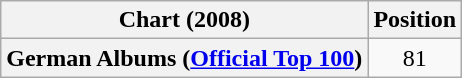<table class="wikitable sortable plainrowheaders">
<tr>
<th scope="col">Chart (2008)</th>
<th scope="col">Position</th>
</tr>
<tr>
<th scope="row">German Albums (<a href='#'>Official Top 100</a>)</th>
<td style="text-align:center;">81</td>
</tr>
</table>
